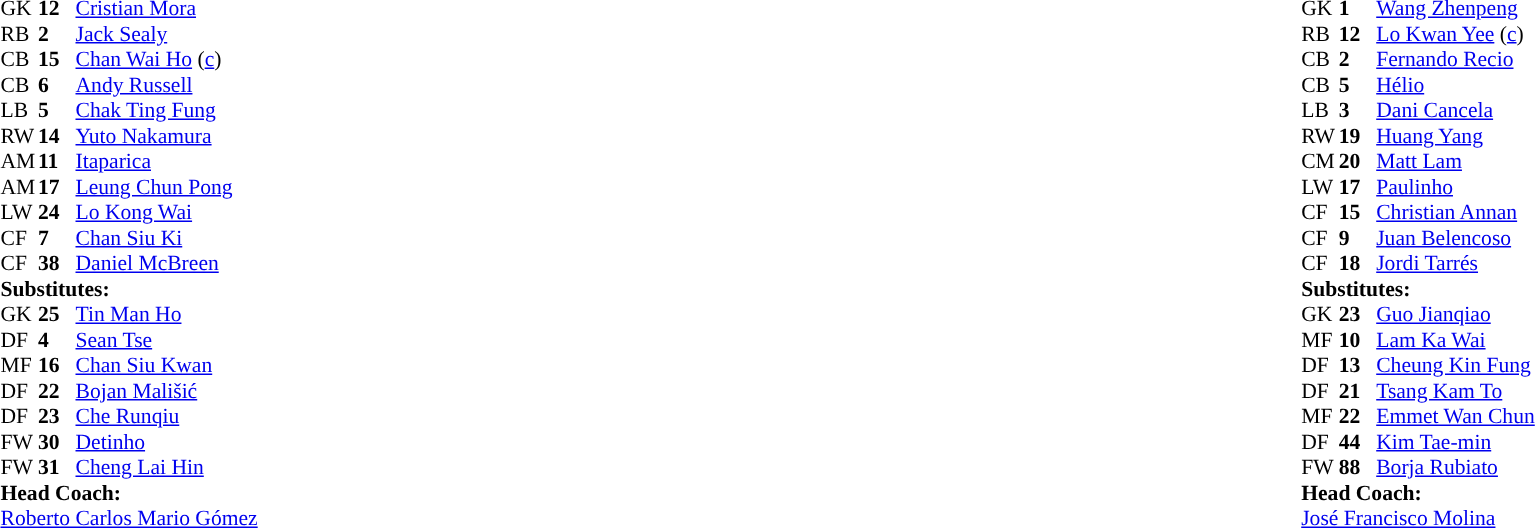<table style="width:100%">
<tr>
<td style="vertical-align:top; width:40%"><br><table cellspacing="0" cellpadding="0" style="font-size:90%">
<tr>
<th width=25></th>
<th width=25></th>
</tr>
<tr>
<td>GK</td>
<td><strong>12</strong></td>
<td> <a href='#'>Cristian Mora</a></td>
</tr>
<tr>
<td>RB</td>
<td><strong>2</strong></td>
<td> <a href='#'>Jack Sealy</a></td>
</tr>
<tr>
<td>CB</td>
<td><strong>15</strong></td>
<td> <a href='#'>Chan Wai Ho</a> (<a href='#'>c</a>)</td>
</tr>
<tr>
<td>CB</td>
<td><strong>6</strong></td>
<td> <a href='#'>Andy Russell</a></td>
<td></td>
<td></td>
</tr>
<tr>
<td>LB</td>
<td><strong>5</strong></td>
<td> <a href='#'>Chak Ting Fung</a></td>
<td></td>
<td></td>
</tr>
<tr>
<td>RW</td>
<td><strong>14</strong></td>
<td> <a href='#'>Yuto Nakamura</a></td>
<td></td>
</tr>
<tr>
<td>AM</td>
<td><strong>11</strong></td>
<td> <a href='#'>Itaparica</a></td>
<td></td>
<td></td>
</tr>
<tr>
<td>AM</td>
<td><strong>17</strong></td>
<td> <a href='#'>Leung Chun Pong</a></td>
<td></td>
</tr>
<tr>
<td>LW</td>
<td><strong>24</strong></td>
<td> <a href='#'>Lo Kong Wai</a></td>
<td></td>
</tr>
<tr>
<td>CF</td>
<td><strong>7</strong></td>
<td> <a href='#'>Chan Siu Ki</a></td>
</tr>
<tr>
<td>CF</td>
<td><strong>38</strong></td>
<td> <a href='#'>Daniel McBreen</a></td>
</tr>
<tr>
<td colspan="3"><strong>Substitutes:</strong></td>
</tr>
<tr>
<td>GK</td>
<td><strong>25</strong></td>
<td> <a href='#'>Tin Man Ho</a></td>
</tr>
<tr>
<td>DF</td>
<td><strong>4</strong></td>
<td> <a href='#'>Sean Tse</a></td>
<td></td>
<td></td>
</tr>
<tr>
<td>MF</td>
<td><strong>16</strong></td>
<td> <a href='#'>Chan Siu Kwan</a></td>
</tr>
<tr>
<td>DF</td>
<td><strong>22</strong></td>
<td> <a href='#'>Bojan Mališić</a></td>
</tr>
<tr>
<td>DF</td>
<td><strong>23</strong></td>
<td> <a href='#'>Che Runqiu</a></td>
<td></td>
<td></td>
</tr>
<tr>
<td>FW</td>
<td><strong>30</strong></td>
<td> <a href='#'>Detinho</a></td>
<td></td>
<td></td>
</tr>
<tr>
<td>FW</td>
<td><strong>31</strong></td>
<td> <a href='#'>Cheng Lai Hin</a></td>
</tr>
<tr>
<td colspan="3"><strong>Head Coach:</strong></td>
</tr>
<tr>
<td colspan="4"> <a href='#'>Roberto Carlos Mario Gómez</a></td>
</tr>
</table>
</td>
<td style="vertical-align:top"></td>
<td style="vertical-align:top;width:50%"><br><table cellspacing="0" cellpadding="0" style="font-size:90%;margin:auto">
<tr>
<th width=25></th>
<th width=25></th>
</tr>
<tr>
<td>GK</td>
<td><strong>1</strong></td>
<td> <a href='#'>Wang Zhenpeng</a></td>
</tr>
<tr>
<td>RB</td>
<td><strong>12</strong></td>
<td> <a href='#'>Lo Kwan Yee</a> (<a href='#'>c</a>)</td>
</tr>
<tr>
<td>CB</td>
<td><strong>2</strong></td>
<td> <a href='#'>Fernando Recio</a></td>
</tr>
<tr>
<td>CB</td>
<td><strong>5</strong></td>
<td> <a href='#'>Hélio</a></td>
</tr>
<tr>
<td>LB</td>
<td><strong>3</strong></td>
<td> <a href='#'>Dani Cancela</a></td>
</tr>
<tr>
<td>RW</td>
<td><strong>19</strong></td>
<td> <a href='#'>Huang Yang</a></td>
</tr>
<tr>
<td>CM</td>
<td><strong>20</strong></td>
<td> <a href='#'>Matt Lam</a></td>
</tr>
<tr>
<td>LW</td>
<td><strong>17</strong></td>
<td> <a href='#'>Paulinho</a></td>
<td></td>
<td></td>
</tr>
<tr>
<td>CF</td>
<td><strong>15</strong></td>
<td> <a href='#'>Christian Annan</a></td>
<td></td>
<td></td>
</tr>
<tr>
<td>CF</td>
<td><strong>9</strong></td>
<td> <a href='#'>Juan Belencoso</a></td>
<td></td>
<td></td>
</tr>
<tr>
<td>CF</td>
<td><strong>18</strong></td>
<td> <a href='#'>Jordi Tarrés</a></td>
</tr>
<tr>
<td colspan=3><strong>Substitutes:</strong></td>
</tr>
<tr>
<td>GK</td>
<td><strong>23</strong></td>
<td> <a href='#'>Guo Jianqiao</a></td>
</tr>
<tr>
<td>MF</td>
<td><strong>10</strong></td>
<td> <a href='#'>Lam Ka Wai</a></td>
</tr>
<tr>
<td>DF</td>
<td><strong>13</strong></td>
<td> <a href='#'>Cheung Kin Fung</a></td>
<td></td>
<td></td>
</tr>
<tr>
<td>DF</td>
<td><strong>21</strong></td>
<td> <a href='#'>Tsang Kam To</a></td>
</tr>
<tr>
<td>MF</td>
<td><strong>22</strong></td>
<td> <a href='#'>Emmet Wan Chun</a></td>
<td></td>
<td></td>
</tr>
<tr>
<td>DF</td>
<td><strong>44</strong></td>
<td> <a href='#'>Kim Tae-min</a></td>
</tr>
<tr>
<td>FW</td>
<td><strong>88</strong></td>
<td> <a href='#'>Borja Rubiato</a></td>
<td></td>
<td></td>
</tr>
<tr>
<td colspan=3><strong>Head Coach:</strong></td>
</tr>
<tr>
<td colspan=4> <a href='#'>José Francisco Molina</a></td>
</tr>
</table>
</td>
</tr>
</table>
